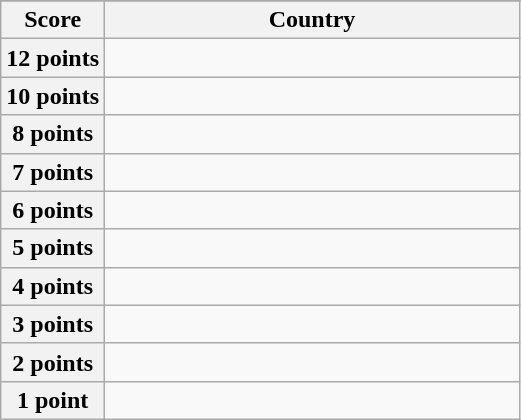<table class="wikitable">
<tr>
</tr>
<tr>
<th scope="col" width="20%">Score</th>
<th scope="col">Country</th>
</tr>
<tr>
<th scope="row">12 points</th>
<td></td>
</tr>
<tr>
<th scope="row">10 points</th>
<td></td>
</tr>
<tr>
<th scope="row">8 points</th>
<td></td>
</tr>
<tr>
<th scope="row">7 points</th>
<td></td>
</tr>
<tr>
<th scope="row">6 points</th>
<td></td>
</tr>
<tr>
<th scope="row">5 points</th>
<td></td>
</tr>
<tr>
<th scope="row">4 points</th>
<td></td>
</tr>
<tr>
<th scope="row">3 points</th>
<td></td>
</tr>
<tr>
<th scope="row">2 points</th>
<td></td>
</tr>
<tr>
<th scope="row">1 point</th>
<td></td>
</tr>
</table>
